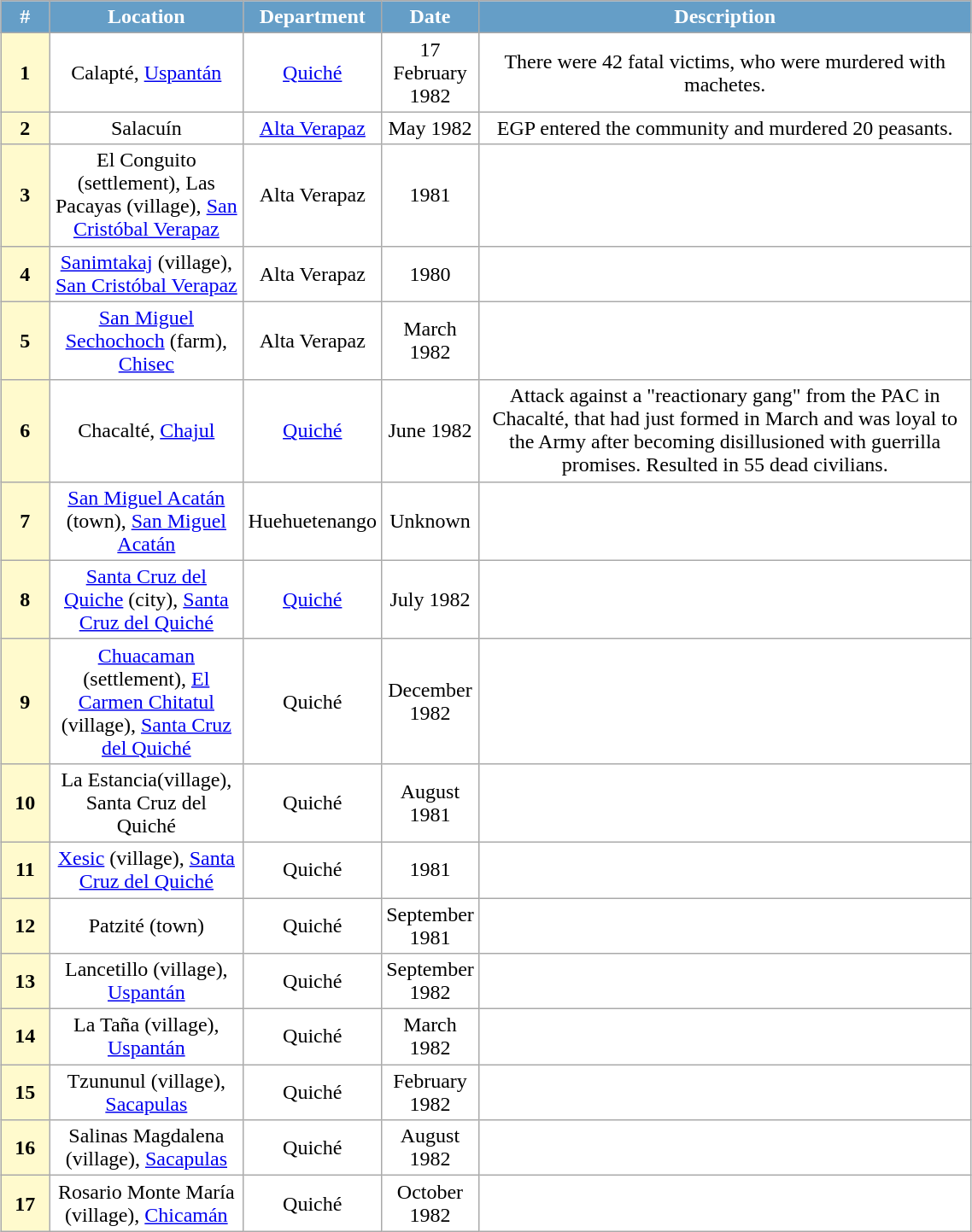<table class="mw-collapsible mw-collapsed wikitable"  style="margin:1em auto; text-align:center; background:white; width:60%;">
<tr style="color:white;">
<th style="background:#659ec7;" width="5%">#</th>
<th style="background:#659ec7;" width="20%">Location</th>
<th style="background:#659ec7;" width="10%">Department</th>
<th style="background:#659ec7;" width="10%">Date</th>
<th style="background:#659ec7;">Description</th>
</tr>
<tr>
<th style="background:lemonchiffon;">1</th>
<td>Calapté, <a href='#'>Uspantán</a></td>
<td><a href='#'>Quiché</a></td>
<td>17 February 1982</td>
<td>There were 42 fatal victims, who were murdered with machetes.</td>
</tr>
<tr>
<th style="background:lemonchiffon;">2</th>
<td>Salacuín</td>
<td><a href='#'>Alta Verapaz</a></td>
<td>May 1982</td>
<td>EGP entered the community and murdered 20 peasants.</td>
</tr>
<tr>
<th style="background:lemonchiffon;">3</th>
<td>El Conguito (settlement), Las Pacayas (village), <a href='#'>San Cristóbal Verapaz</a></td>
<td>Alta Verapaz</td>
<td>1981</td>
<td></td>
</tr>
<tr>
<th style="background:lemonchiffon;">4</th>
<td><a href='#'>Sanimtakaj</a> (village), <a href='#'>San Cristóbal Verapaz</a></td>
<td>Alta Verapaz</td>
<td>1980</td>
<td></td>
</tr>
<tr>
<th style="background:lemonchiffon;">5</th>
<td><a href='#'>San Miguel Sechochoch</a> (farm), <a href='#'>Chisec</a></td>
<td>Alta Verapaz</td>
<td>March 1982</td>
<td></td>
</tr>
<tr>
<th style="background:lemonchiffon;">6</th>
<td>Chacalté, <a href='#'>Chajul</a></td>
<td><a href='#'>Quiché</a></td>
<td>June 1982</td>
<td>Attack against a "reactionary gang" from the PAC in Chacalté, that had just formed in March and was loyal to the Army after becoming disillusioned with guerrilla promises. Resulted in 55 dead civilians.</td>
</tr>
<tr>
<th style="background:lemonchiffon;">7</th>
<td><a href='#'>San Miguel Acatán</a> (town), <a href='#'>San Miguel Acatán</a></td>
<td>Huehuetenango</td>
<td>Unknown</td>
<td></td>
</tr>
<tr>
<th style="background:lemonchiffon;">8</th>
<td><a href='#'>Santa Cruz del Quiche</a> (city), <a href='#'>Santa Cruz del Quiché</a></td>
<td><a href='#'>Quiché</a></td>
<td>July 1982</td>
<td></td>
</tr>
<tr>
<th style="background:lemonchiffon;">9</th>
<td><a href='#'>Chuacaman</a> (settlement), <a href='#'>El Carmen Chitatul</a> (village), <a href='#'>Santa Cruz del Quiché</a></td>
<td>Quiché</td>
<td>December 1982</td>
<td></td>
</tr>
<tr>
<th style="background:lemonchiffon;">10</th>
<td>La Estancia(village), Santa Cruz del Quiché</td>
<td>Quiché</td>
<td>August 1981</td>
<td></td>
</tr>
<tr>
<th style="background:lemonchiffon;">11</th>
<td><a href='#'>Xesic</a> (village), <a href='#'>Santa Cruz del Quiché</a></td>
<td>Quiché</td>
<td>1981</td>
<td></td>
</tr>
<tr>
<th style="background:lemonchiffon;">12</th>
<td>Patzité (town)</td>
<td>Quiché</td>
<td>September 1981</td>
<td></td>
</tr>
<tr>
<th style="background:lemonchiffon;">13</th>
<td>Lancetillo (village), <a href='#'>Uspantán</a></td>
<td>Quiché</td>
<td>September 1982</td>
<td></td>
</tr>
<tr>
<th style="background:lemonchiffon;">14</th>
<td>La Taña (village), <a href='#'>Uspantán</a></td>
<td>Quiché</td>
<td>March 1982</td>
<td></td>
</tr>
<tr>
<th style="background:lemonchiffon;">15</th>
<td>Tzununul (village), <a href='#'>Sacapulas</a></td>
<td>Quiché</td>
<td>February 1982</td>
<td></td>
</tr>
<tr>
<th style="background:lemonchiffon;">16</th>
<td>Salinas Magdalena (village), <a href='#'>Sacapulas</a></td>
<td>Quiché</td>
<td>August 1982</td>
<td></td>
</tr>
<tr>
<th style="background:lemonchiffon;">17</th>
<td>Rosario Monte María (village), <a href='#'>Chicamán</a></td>
<td>Quiché</td>
<td>October 1982</td>
<td></td>
</tr>
</table>
